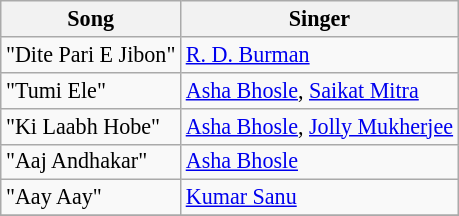<table class="wikitable" style="font-size:92%;">
<tr>
<th>Song</th>
<th>Singer</th>
</tr>
<tr>
<td>"Dite Pari E Jibon"</td>
<td><a href='#'>R. D. Burman</a></td>
</tr>
<tr>
<td>"Tumi Ele"</td>
<td><a href='#'>Asha Bhosle</a>, <a href='#'>Saikat Mitra</a></td>
</tr>
<tr>
<td>"Ki Laabh Hobe"</td>
<td><a href='#'>Asha Bhosle</a>, <a href='#'>Jolly Mukherjee</a></td>
</tr>
<tr>
<td>"Aaj Andhakar"</td>
<td><a href='#'>Asha Bhosle</a></td>
</tr>
<tr>
<td>"Aay Aay"</td>
<td><a href='#'>Kumar Sanu</a></td>
</tr>
<tr>
</tr>
</table>
